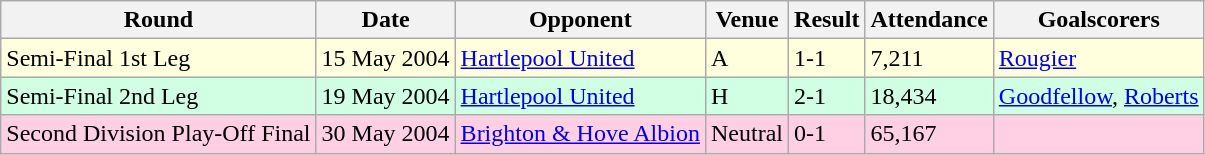<table class="wikitable">
<tr>
<th>Round</th>
<th>Date</th>
<th>Opponent</th>
<th>Venue</th>
<th>Result</th>
<th>Attendance</th>
<th>Goalscorers</th>
</tr>
<tr style="background-color: #ffffdd;">
<td>Semi-Final 1st Leg</td>
<td>15 May 2004</td>
<td><a href='#'>Hartlepool United</a></td>
<td>A</td>
<td>1-1</td>
<td>7,211</td>
<td><a href='#'>Rougier</a></td>
</tr>
<tr style="background-color: #d0ffe3;">
<td>Semi-Final 2nd Leg</td>
<td>19 May 2004</td>
<td><a href='#'>Hartlepool United</a></td>
<td>H</td>
<td>2-1</td>
<td>18,434</td>
<td><a href='#'>Goodfellow</a>, <a href='#'>Roberts</a></td>
</tr>
<tr style="background-color: #ffd0e3;">
<td>Second Division Play-Off Final</td>
<td>30 May 2004</td>
<td><a href='#'>Brighton & Hove Albion</a></td>
<td>Neutral</td>
<td>0-1</td>
<td>65,167</td>
<td></td>
</tr>
</table>
